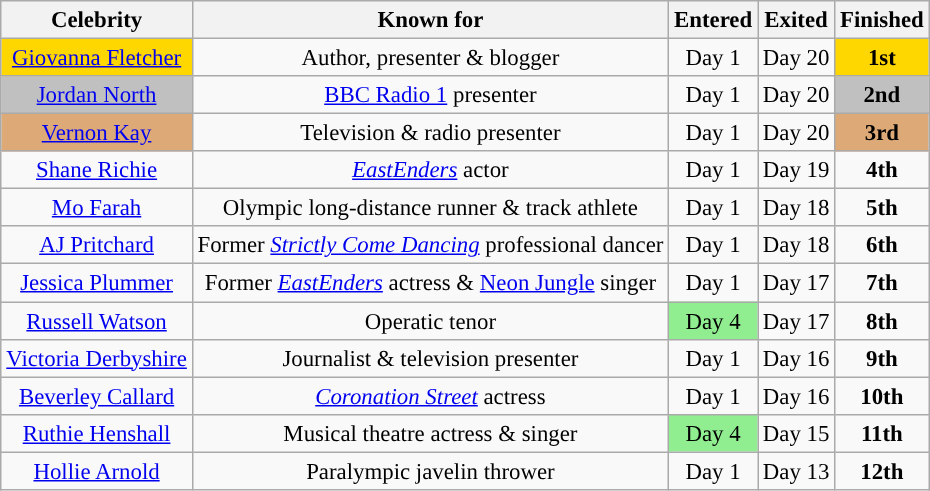<table class=wikitable sortable" style="text-align: center; white-space:nowrap; margin:auto; font-size:95.2%">
<tr>
<th style="width:27% scope="col">Celebrity</th>
<th style="width:49% scope="col">Known for</th>
<th style="width:8% scope="col">Entered</th>
<th style="width:8% scope="col">Exited</th>
<th style="width:8% scope="col">Finished</th>
</tr>
<tr>
<td style="background:gold"><a href='#'>Giovanna Fletcher</a></td>
<td>Author, presenter & blogger</td>
<td>Day 1</td>
<td>Day 20</td>
<td style="background:gold"><strong>1st</strong></td>
</tr>
<tr>
<td style="background:silver"><a href='#'>Jordan North</a></td>
<td><a href='#'>BBC Radio 1</a> presenter</td>
<td>Day 1</td>
<td>Day 20</td>
<td style="background:silver"><strong>2nd</strong></td>
</tr>
<tr>
<td style="background:#da7"><a href='#'>Vernon Kay</a></td>
<td>Television & radio presenter</td>
<td>Day 1</td>
<td>Day 20</td>
<td style="background:#da7"><strong>3rd</strong></td>
</tr>
<tr>
<td><a href='#'>Shane Richie</a></td>
<td><em><a href='#'>EastEnders</a></em> actor</td>
<td>Day 1</td>
<td>Day 19</td>
<td><strong>4th</strong></td>
</tr>
<tr>
<td><a href='#'>Mo Farah</a></td>
<td>Olympic long-distance runner & track athlete</td>
<td>Day 1</td>
<td>Day 18</td>
<td><strong>5th</strong></td>
</tr>
<tr>
<td><a href='#'>AJ Pritchard</a></td>
<td>Former <em><a href='#'>Strictly Come Dancing</a></em> professional dancer</td>
<td>Day 1</td>
<td>Day 18</td>
<td><strong>6th</strong></td>
</tr>
<tr>
<td><a href='#'>Jessica Plummer</a></td>
<td>Former <em><a href='#'>EastEnders</a></em> actress & <a href='#'>Neon Jungle</a> singer</td>
<td>Day 1</td>
<td>Day 17</td>
<td><strong>7th</strong></td>
</tr>
<tr>
<td><a href='#'>Russell Watson</a></td>
<td>Operatic tenor</td>
<td style="background:lightgreen">Day 4</td>
<td>Day 17</td>
<td><strong>8th</strong></td>
</tr>
<tr>
<td><a href='#'>Victoria Derbyshire</a></td>
<td>Journalist & television presenter</td>
<td>Day 1</td>
<td>Day 16</td>
<td><strong>9th</strong></td>
</tr>
<tr>
<td><a href='#'>Beverley Callard</a></td>
<td><em><a href='#'>Coronation Street</a></em> actress</td>
<td>Day 1</td>
<td>Day 16</td>
<td><strong>10th</strong></td>
</tr>
<tr>
<td><a href='#'>Ruthie Henshall</a></td>
<td>Musical theatre actress & singer</td>
<td style="background:lightgreen">Day 4</td>
<td>Day 15</td>
<td><strong>11th</strong></td>
</tr>
<tr>
<td><a href='#'>Hollie Arnold</a></td>
<td>Paralympic javelin thrower</td>
<td>Day 1</td>
<td>Day 13</td>
<td><strong>12th</strong></td>
</tr>
</table>
